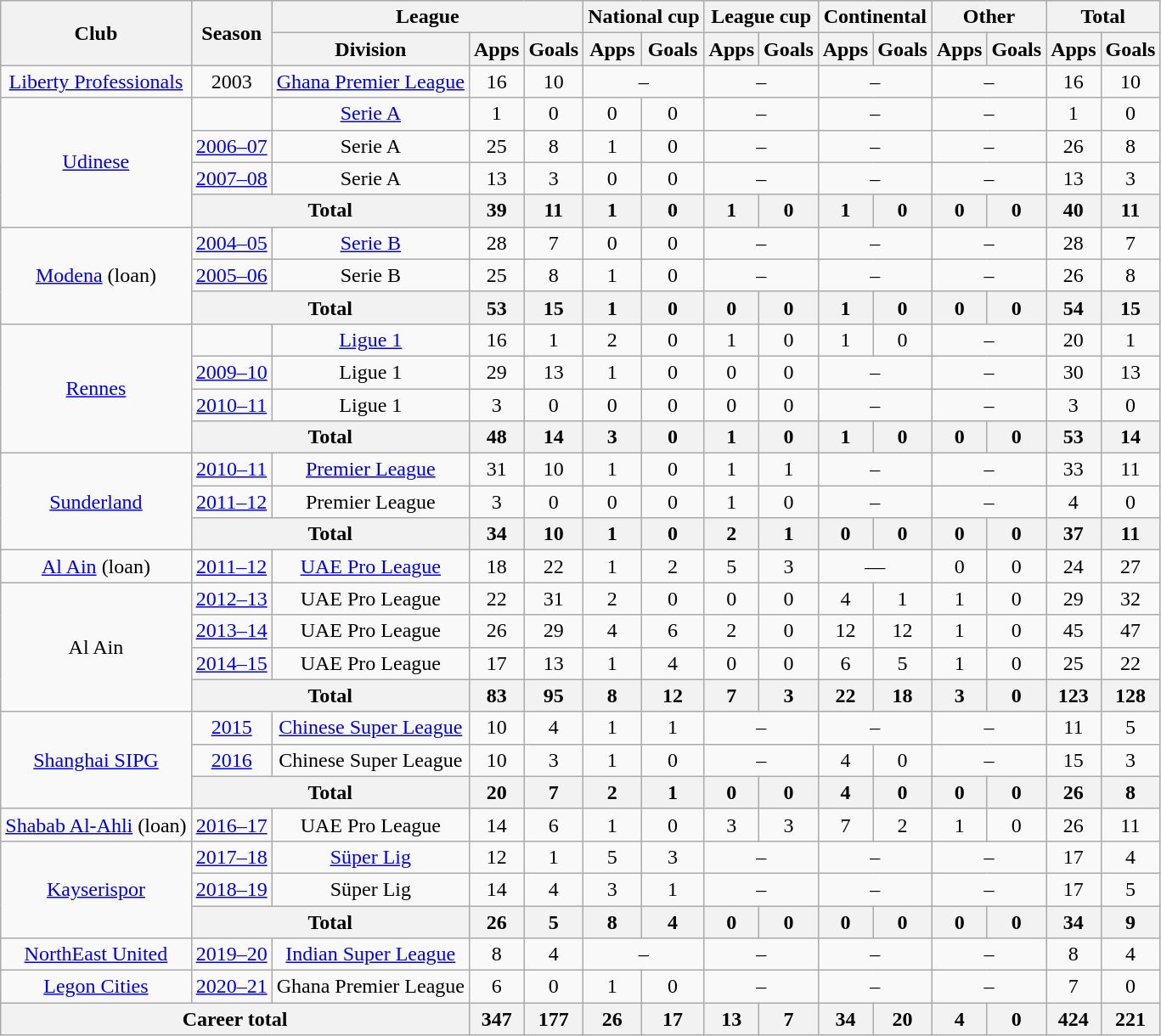<table class="wikitable" style="text-align:center">
<tr>
<th rowspan="2">Club</th>
<th rowspan="2">Season</th>
<th colspan="3">League</th>
<th colspan="2">National cup</th>
<th colspan="2">League cup</th>
<th colspan="2">Continental</th>
<th colspan="2">Other</th>
<th colspan="2">Total</th>
</tr>
<tr>
<th>Division</th>
<th>Apps</th>
<th>Goals</th>
<th>Apps</th>
<th>Goals</th>
<th>Apps</th>
<th>Goals</th>
<th>Apps</th>
<th>Goals</th>
<th>Apps</th>
<th>Goals</th>
<th>Apps</th>
<th>Goals</th>
</tr>
<tr>
<td><a href='#'>Liberty Professionals</a></td>
<td>2003</td>
<td><a href='#'>Ghana Premier League</a></td>
<td>16</td>
<td>10</td>
<td colspan="2">–</td>
<td colspan="2">–</td>
<td colspan="2">–</td>
<td colspan="2">–</td>
<td>16</td>
<td>10</td>
</tr>
<tr>
<td rowspan="4"><a href='#'>Udinese</a></td>
<td></td>
<td><a href='#'>Serie A</a></td>
<td>1</td>
<td>0</td>
<td>0</td>
<td>0</td>
<td colspan="2">–</td>
<td colspan="2">–</td>
<td colspan="2">–</td>
<td>1</td>
<td>0</td>
</tr>
<tr>
<td><a href='#'>2006–07</a></td>
<td>Serie A</td>
<td>25</td>
<td>8</td>
<td>1</td>
<td>0</td>
<td colspan="2">–</td>
<td colspan="2">–</td>
<td colspan="2">–</td>
<td>26</td>
<td>8</td>
</tr>
<tr>
<td><a href='#'>2007–08</a></td>
<td>Serie A</td>
<td>13</td>
<td>3</td>
<td>0</td>
<td>0</td>
<td colspan="2">–</td>
<td colspan="2">–</td>
<td colspan="2">–</td>
<td>13</td>
<td>3</td>
</tr>
<tr>
<th colspan="2">Total</th>
<th>39</th>
<th>11</th>
<th>1</th>
<th>0</th>
<th>1</th>
<th>0</th>
<th>1</th>
<th>0</th>
<th>0</th>
<th>0</th>
<th>40</th>
<th>11</th>
</tr>
<tr>
<td rowspan="3"><a href='#'>Modena</a> (loan)</td>
<td><a href='#'>2004–05</a></td>
<td><a href='#'>Serie B</a></td>
<td>28</td>
<td>7</td>
<td>0</td>
<td>0</td>
<td colspan="2">–</td>
<td colspan="2">–</td>
<td colspan="2">–</td>
<td>28</td>
<td>7</td>
</tr>
<tr>
<td><a href='#'>2005–06</a></td>
<td>Serie B</td>
<td>25</td>
<td>8</td>
<td>1</td>
<td>0</td>
<td colspan="2">–</td>
<td colspan="2">–</td>
<td colspan="2">–</td>
<td>26</td>
<td>8</td>
</tr>
<tr>
<th colspan="2">Total</th>
<th>53</th>
<th>15</th>
<th>1</th>
<th>0</th>
<th>0</th>
<th>0</th>
<th>1</th>
<th>0</th>
<th>0</th>
<th>0</th>
<th>54</th>
<th>15</th>
</tr>
<tr>
<td rowspan="4"><a href='#'>Rennes</a></td>
<td></td>
<td><a href='#'>Ligue 1</a></td>
<td>16</td>
<td>1</td>
<td>2</td>
<td>0</td>
<td>1</td>
<td>0</td>
<td>1</td>
<td>0</td>
<td colspan="2">–</td>
<td>20</td>
<td>1</td>
</tr>
<tr>
<td><a href='#'>2009–10</a></td>
<td>Ligue 1</td>
<td>29</td>
<td>13</td>
<td>1</td>
<td>0</td>
<td>0</td>
<td>0</td>
<td colspan="2">–</td>
<td colspan="2">–</td>
<td>30</td>
<td>13</td>
</tr>
<tr>
<td><a href='#'>2010–11</a></td>
<td>Ligue 1</td>
<td>3</td>
<td>0</td>
<td>0</td>
<td>0</td>
<td>0</td>
<td>0</td>
<td colspan="2">–</td>
<td colspan="2">–</td>
<td>3</td>
<td>0</td>
</tr>
<tr>
<th colspan="2">Total</th>
<th>48</th>
<th>14</th>
<th>3</th>
<th>0</th>
<th>1</th>
<th>0</th>
<th>1</th>
<th>0</th>
<th>0</th>
<th>0</th>
<th>53</th>
<th>14</th>
</tr>
<tr>
<td rowspan="3"><a href='#'>Sunderland</a></td>
<td><a href='#'>2010–11</a></td>
<td><a href='#'>Premier League</a></td>
<td>31</td>
<td>10</td>
<td>1</td>
<td>0</td>
<td>1</td>
<td>1</td>
<td colspan="2">–</td>
<td colspan="2">–</td>
<td>33</td>
<td>11</td>
</tr>
<tr>
<td><a href='#'>2011–12</a></td>
<td>Premier League</td>
<td>3</td>
<td>0</td>
<td>0</td>
<td>0</td>
<td>1</td>
<td>0</td>
<td colspan="2">–</td>
<td colspan="2">–</td>
<td>4</td>
<td>0</td>
</tr>
<tr>
<th colspan="2">Total</th>
<th>34</th>
<th>10</th>
<th>1</th>
<th>0</th>
<th>2</th>
<th>1</th>
<th>0</th>
<th>0</th>
<th>0</th>
<th>0</th>
<th>37</th>
<th>11</th>
</tr>
<tr>
<td><a href='#'>Al Ain</a> (loan)</td>
<td><a href='#'>2011–12</a></td>
<td><a href='#'>UAE Pro League</a></td>
<td>18</td>
<td>22</td>
<td>1</td>
<td>2</td>
<td>5</td>
<td>3</td>
<td colspan="2">—</td>
<td>0</td>
<td>0</td>
<td>24</td>
<td>27</td>
</tr>
<tr>
<td rowspan="4">Al Ain</td>
<td><a href='#'>2012–13</a></td>
<td>UAE Pro League</td>
<td>22</td>
<td>31</td>
<td>2</td>
<td>0</td>
<td>0</td>
<td>0</td>
<td>4</td>
<td>1</td>
<td>1</td>
<td>0</td>
<td>29</td>
<td>32</td>
</tr>
<tr>
<td><a href='#'>2013–14</a></td>
<td>UAE Pro League</td>
<td>26</td>
<td>29</td>
<td>4</td>
<td>6</td>
<td>2</td>
<td>0</td>
<td>12</td>
<td>12</td>
<td>1</td>
<td>0</td>
<td>45</td>
<td>47</td>
</tr>
<tr>
<td><a href='#'>2014–15</a></td>
<td>UAE Pro League</td>
<td>17</td>
<td>13</td>
<td>1</td>
<td>4</td>
<td>0</td>
<td>0</td>
<td>6</td>
<td>5</td>
<td>1</td>
<td>0</td>
<td>25</td>
<td>22</td>
</tr>
<tr>
<th colspan="2">Total</th>
<th>83</th>
<th>95</th>
<th>8</th>
<th>12</th>
<th>7</th>
<th>3</th>
<th>22</th>
<th>18</th>
<th>3</th>
<th>0</th>
<th>123</th>
<th>128</th>
</tr>
<tr>
<td rowspan="3"><a href='#'>Shanghai SIPG</a></td>
<td><a href='#'>2015</a></td>
<td><a href='#'>Chinese Super League</a></td>
<td>10</td>
<td>4</td>
<td>1</td>
<td>1</td>
<td colspan="2">–</td>
<td colspan="2">–</td>
<td colspan="2">–</td>
<td>11</td>
<td>5</td>
</tr>
<tr>
<td><a href='#'>2016</a></td>
<td>Chinese Super League</td>
<td>10</td>
<td>3</td>
<td>1</td>
<td>0</td>
<td colspan="2">–</td>
<td>4</td>
<td>0</td>
<td colspan="2">–</td>
<td>15</td>
<td>3</td>
</tr>
<tr>
<th colspan="2">Total</th>
<th>20</th>
<th>7</th>
<th>2</th>
<th>1</th>
<th>0</th>
<th>0</th>
<th>4</th>
<th>0</th>
<th>0</th>
<th>0</th>
<th>26</th>
<th>8</th>
</tr>
<tr>
<td><a href='#'>Shabab Al-Ahli</a> (loan)</td>
<td><a href='#'>2016–17</a></td>
<td>UAE Pro League</td>
<td>14</td>
<td>6</td>
<td>1</td>
<td>0</td>
<td>3</td>
<td>3</td>
<td>7</td>
<td>2</td>
<td>1</td>
<td>0</td>
<td>26</td>
<td>11</td>
</tr>
<tr>
<td rowspan="3"><a href='#'>Kayserispor</a></td>
<td><a href='#'>2017–18</a></td>
<td><a href='#'>Süper Lig</a></td>
<td>12</td>
<td>1</td>
<td>5</td>
<td>3</td>
<td colspan=2>–</td>
<td colspan=2>–</td>
<td colspan="2">–</td>
<td>17</td>
<td>4</td>
</tr>
<tr>
<td><a href='#'>2018–19</a></td>
<td>Süper Lig</td>
<td>14</td>
<td>4</td>
<td>3</td>
<td>1</td>
<td colspan="2">–</td>
<td colspan="2">–</td>
<td colspan="2">–</td>
<td>17</td>
<td>5</td>
</tr>
<tr>
<th colspan="2">Total</th>
<th>26</th>
<th>5</th>
<th>8</th>
<th>4</th>
<th>0</th>
<th>0</th>
<th>0</th>
<th>0</th>
<th>0</th>
<th>0</th>
<th>34</th>
<th>9</th>
</tr>
<tr>
<td><a href='#'>NorthEast United</a></td>
<td><a href='#'>2019–20</a></td>
<td><a href='#'>Indian Super League</a></td>
<td>8</td>
<td>4</td>
<td colspan="2">–</td>
<td colspan="2">–</td>
<td colspan="2">–</td>
<td colspan="2">–</td>
<td>8</td>
<td>4</td>
</tr>
<tr>
<td><a href='#'>Legon Cities</a></td>
<td><a href='#'>2020–21</a></td>
<td>Ghana Premier League</td>
<td>6</td>
<td>0</td>
<td>1</td>
<td>0</td>
<td colspan="2">–</td>
<td colspan="2">–</td>
<td colspan="2">–</td>
<td>7</td>
<td>0</td>
</tr>
<tr>
<th colspan="3">Career total</th>
<th>347</th>
<th>177</th>
<th>26</th>
<th>17</th>
<th>13</th>
<th>7</th>
<th>34</th>
<th>20</th>
<th>4</th>
<th>0</th>
<th>424</th>
<th>221</th>
</tr>
</table>
